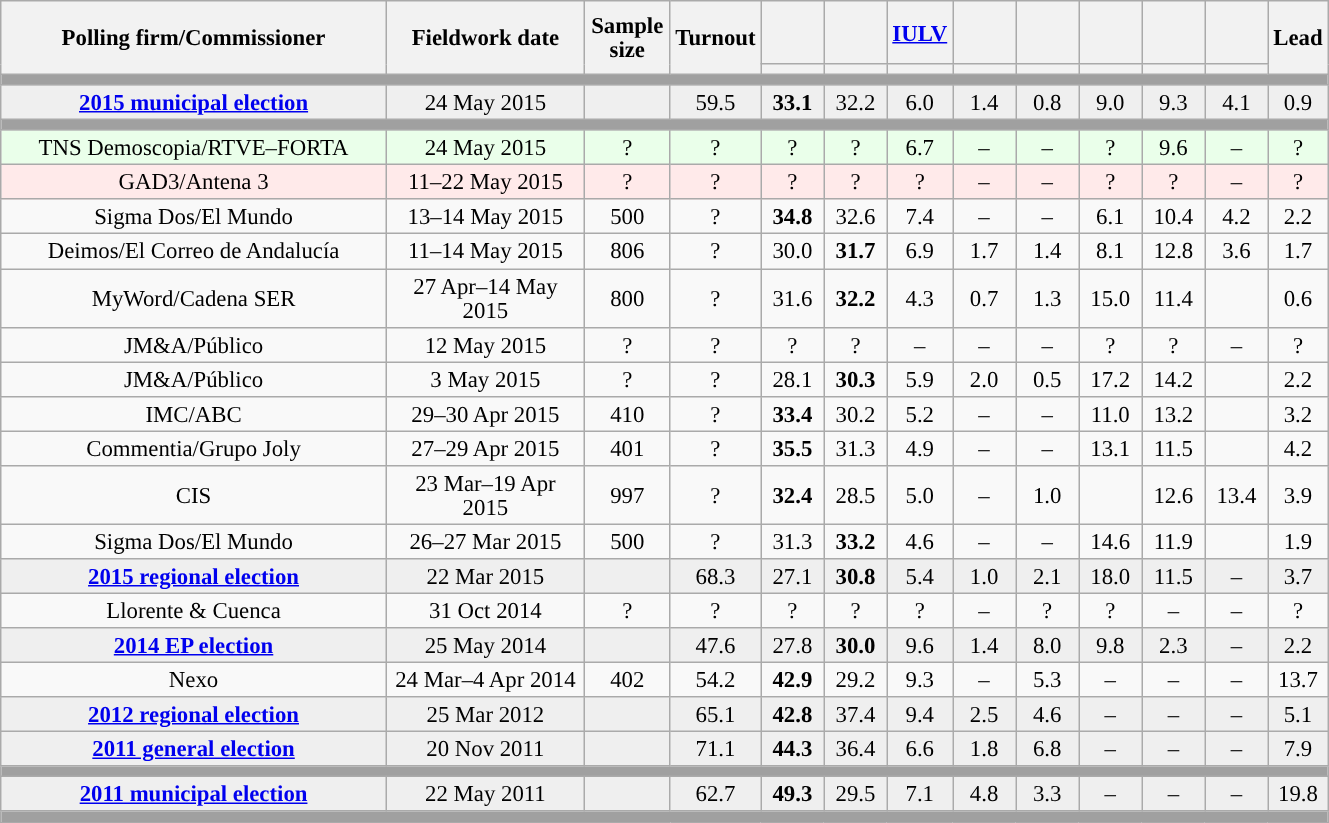<table class="wikitable collapsible collapsed" style="text-align:center; font-size:95%; line-height:16px;">
<tr style="height:42px;">
<th style="width:250px;" rowspan="2">Polling firm/Commissioner</th>
<th style="width:125px;" rowspan="2">Fieldwork date</th>
<th style="width:50px;" rowspan="2">Sample size</th>
<th style="width:45px;" rowspan="2">Turnout</th>
<th style="width:35px;"></th>
<th style="width:35px;"></th>
<th style="width:35px;"><a href='#'>IULV</a></th>
<th style="width:35px;"></th>
<th style="width:35px;"></th>
<th style="width:35px;"></th>
<th style="width:35px;"></th>
<th style="width:35px;"></th>
<th style="width:30px;" rowspan="2">Lead</th>
</tr>
<tr>
<th style="color:inherit;background:"></th>
<th style="color:inherit;background:"></th>
<th style="color:inherit;background:"></th>
<th style="color:inherit;background:"></th>
<th style="color:inherit;background:"></th>
<th style="color:inherit;background:"></th>
<th style="color:inherit;background:"></th>
<th style="color:inherit;background:"></th>
</tr>
<tr>
<td colspan="13" style="background:#A0A0A0"></td>
</tr>
<tr style="background:#EFEFEF;">
<td><strong><a href='#'>2015 municipal election</a></strong></td>
<td>24 May 2015</td>
<td></td>
<td>59.5</td>
<td><strong>33.1</strong><br></td>
<td>32.2<br></td>
<td>6.0<br></td>
<td>1.4<br></td>
<td>0.8<br></td>
<td>9.0<br></td>
<td>9.3<br></td>
<td>4.1<br></td>
<td style="background:">0.9</td>
</tr>
<tr>
<td colspan="13" style="background:#A0A0A0"></td>
</tr>
<tr style="background:#EAFFEA;">
<td>TNS Demoscopia/RTVE–FORTA</td>
<td>24 May 2015</td>
<td>?</td>
<td>?</td>
<td>?<br></td>
<td>?<br></td>
<td>6.7<br></td>
<td>–</td>
<td>–</td>
<td>?<br></td>
<td>9.6<br></td>
<td>–</td>
<td style="background:">?</td>
</tr>
<tr style="background:#FFEAEA;">
<td>GAD3/Antena 3</td>
<td>11–22 May 2015</td>
<td>?</td>
<td>?</td>
<td>?<br></td>
<td>?<br></td>
<td>?<br></td>
<td>–</td>
<td>–</td>
<td>?<br></td>
<td>?<br></td>
<td>–</td>
<td style="background:">?</td>
</tr>
<tr>
<td>Sigma Dos/El Mundo</td>
<td>13–14 May 2015</td>
<td>500</td>
<td>?</td>
<td><strong>34.8</strong><br></td>
<td>32.6<br></td>
<td>7.4<br></td>
<td>–</td>
<td>–</td>
<td>6.1<br></td>
<td>10.4<br></td>
<td>4.2<br></td>
<td style="background:">2.2</td>
</tr>
<tr>
<td>Deimos/El Correo de Andalucía</td>
<td>11–14 May 2015</td>
<td>806</td>
<td>?</td>
<td>30.0<br></td>
<td><strong>31.7</strong><br></td>
<td>6.9<br></td>
<td>1.7<br></td>
<td>1.4<br></td>
<td>8.1<br></td>
<td>12.8<br></td>
<td>3.6<br></td>
<td style="background:">1.7</td>
</tr>
<tr>
<td>MyWord/Cadena SER</td>
<td>27 Apr–14 May 2015</td>
<td>800</td>
<td>?</td>
<td>31.6<br></td>
<td><strong>32.2</strong><br></td>
<td>4.3<br></td>
<td>0.7<br></td>
<td>1.3<br></td>
<td>15.0<br></td>
<td>11.4<br></td>
<td></td>
<td style="background:">0.6</td>
</tr>
<tr>
<td>JM&A/Público</td>
<td>12 May 2015</td>
<td>?</td>
<td>?</td>
<td>?<br></td>
<td>?<br></td>
<td>–</td>
<td>–</td>
<td>–</td>
<td>?<br></td>
<td>?<br></td>
<td>–</td>
<td style="background:">?</td>
</tr>
<tr>
<td>JM&A/Público</td>
<td>3 May 2015</td>
<td>?</td>
<td>?</td>
<td>28.1<br></td>
<td><strong>30.3</strong><br></td>
<td>5.9<br></td>
<td>2.0<br></td>
<td>0.5<br></td>
<td>17.2<br></td>
<td>14.2<br></td>
<td></td>
<td style="background:">2.2</td>
</tr>
<tr>
<td>IMC/ABC</td>
<td>29–30 Apr 2015</td>
<td>410</td>
<td>?</td>
<td><strong>33.4</strong><br></td>
<td>30.2<br></td>
<td>5.2<br></td>
<td>–</td>
<td>–</td>
<td>11.0<br></td>
<td>13.2<br></td>
<td></td>
<td style="background:">3.2</td>
</tr>
<tr>
<td>Commentia/Grupo Joly</td>
<td>27–29 Apr 2015</td>
<td>401</td>
<td>?</td>
<td><strong>35.5</strong><br></td>
<td>31.3<br></td>
<td>4.9<br></td>
<td>–</td>
<td>–</td>
<td>13.1<br></td>
<td>11.5<br></td>
<td></td>
<td style="background:">4.2</td>
</tr>
<tr>
<td>CIS</td>
<td>23 Mar–19 Apr 2015</td>
<td>997</td>
<td>?</td>
<td><strong>32.4</strong><br></td>
<td>28.5<br></td>
<td>5.0<br></td>
<td>–</td>
<td>1.0<br></td>
<td></td>
<td>12.6<br></td>
<td>13.4<br></td>
<td style="background:">3.9</td>
</tr>
<tr>
<td>Sigma Dos/El Mundo</td>
<td>26–27 Mar 2015</td>
<td>500</td>
<td>?</td>
<td>31.3<br></td>
<td><strong>33.2</strong><br></td>
<td>4.6<br></td>
<td>–</td>
<td>–</td>
<td>14.6<br></td>
<td>11.9<br></td>
<td></td>
<td style="background:">1.9</td>
</tr>
<tr style="background:#EFEFEF;">
<td><strong><a href='#'>2015 regional election</a></strong></td>
<td>22 Mar 2015</td>
<td></td>
<td>68.3</td>
<td>27.1<br></td>
<td><strong>30.8</strong><br></td>
<td>5.4<br></td>
<td>1.0<br></td>
<td>2.1<br></td>
<td>18.0<br></td>
<td>11.5<br></td>
<td>–</td>
<td style="background:">3.7</td>
</tr>
<tr>
<td>Llorente & Cuenca</td>
<td>31 Oct 2014</td>
<td>?</td>
<td>?</td>
<td>?<br></td>
<td>?<br></td>
<td>?<br></td>
<td>–</td>
<td>?<br></td>
<td>?<br></td>
<td>–</td>
<td>–</td>
<td style="background:">?</td>
</tr>
<tr style="background:#EFEFEF;">
<td><strong><a href='#'>2014 EP election</a></strong></td>
<td>25 May 2014</td>
<td></td>
<td>47.6</td>
<td>27.8<br></td>
<td><strong>30.0</strong><br></td>
<td>9.6<br></td>
<td>1.4<br></td>
<td>8.0<br></td>
<td>9.8<br></td>
<td>2.3<br></td>
<td>–</td>
<td style="background:">2.2</td>
</tr>
<tr>
<td>Nexo</td>
<td>24 Mar–4 Apr 2014</td>
<td>402</td>
<td>54.2</td>
<td><strong>42.9</strong><br></td>
<td>29.2<br></td>
<td>9.3<br></td>
<td>–</td>
<td>5.3<br></td>
<td>–</td>
<td>–</td>
<td>–</td>
<td style="background:">13.7</td>
</tr>
<tr style="background:#EFEFEF;">
<td><strong><a href='#'>2012 regional election</a></strong></td>
<td>25 Mar 2012</td>
<td></td>
<td>65.1</td>
<td><strong>42.8</strong><br></td>
<td>37.4<br></td>
<td>9.4<br></td>
<td>2.5<br></td>
<td>4.6<br></td>
<td>–</td>
<td>–</td>
<td>–</td>
<td style="background:">5.1</td>
</tr>
<tr style="background:#EFEFEF;">
<td><strong><a href='#'>2011 general election</a></strong></td>
<td>20 Nov 2011</td>
<td></td>
<td>71.1</td>
<td><strong>44.3</strong><br></td>
<td>36.4<br></td>
<td>6.6<br></td>
<td>1.8<br></td>
<td>6.8<br></td>
<td>–</td>
<td>–</td>
<td>–</td>
<td style="background:">7.9</td>
</tr>
<tr>
<td colspan="13" style="background:#A0A0A0"></td>
</tr>
<tr style="background:#EFEFEF;">
<td><strong><a href='#'>2011 municipal election</a></strong></td>
<td>22 May 2011</td>
<td></td>
<td>62.7</td>
<td><strong>49.3</strong><br></td>
<td>29.5<br></td>
<td>7.1<br></td>
<td>4.8<br></td>
<td>3.3<br></td>
<td>–</td>
<td>–</td>
<td>–</td>
<td style="background:">19.8</td>
</tr>
<tr>
<td colspan="13" style="background:#A0A0A0"></td>
</tr>
</table>
